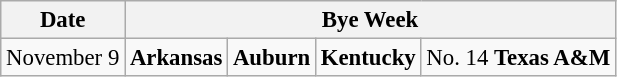<table class="wikitable" style="font-size:95%;">
<tr>
<th>Date</th>
<th colspan="4">Bye Week</th>
</tr>
<tr>
<td>November 9</td>
<td><strong>Arkansas</strong></td>
<td><strong>Auburn</strong></td>
<td><strong>Kentucky</strong></td>
<td>No. 14 <strong>Texas A&M</strong></td>
</tr>
</table>
